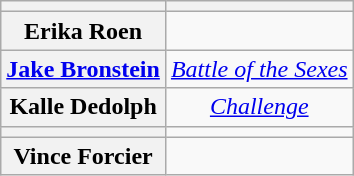<table class="wikitable sortable" style="text-align:center">
<tr>
<th scope="col"></th>
<th scope="col"></th>
</tr>
<tr>
<th scope="row">Erika Roen</th>
<td></td>
</tr>
<tr>
<th scope="row"><a href='#'>Jake Bronstein</a></th>
<td><em><a href='#'>Battle of the Sexes</a></em></td>
</tr>
<tr>
<th scope="row">Kalle Dedolph</th>
<td><em><a href='#'>Challenge</a></em></td>
</tr>
<tr>
<th scope="row"></th>
<td></td>
</tr>
<tr>
<th scope="row">Vince Forcier</th>
<td></td>
</tr>
</table>
